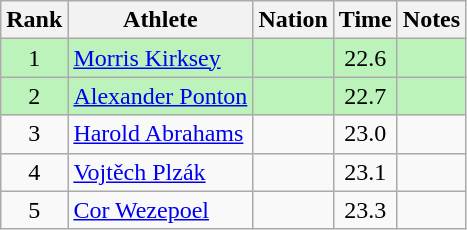<table class="wikitable sortable" style="text-align:center">
<tr>
<th>Rank</th>
<th>Athlete</th>
<th>Nation</th>
<th>Time</th>
<th>Notes</th>
</tr>
<tr bgcolor=bbf3bb>
<td>1</td>
<td align=left><a href='#'>Morris Kirksey</a></td>
<td align=left></td>
<td>22.6</td>
<td></td>
</tr>
<tr bgcolor=bbf3bb>
<td>2</td>
<td align=left><a href='#'>Alexander Ponton</a></td>
<td align=left></td>
<td>22.7</td>
<td></td>
</tr>
<tr>
<td>3</td>
<td align=left><a href='#'>Harold Abrahams</a></td>
<td align=left></td>
<td>23.0</td>
<td></td>
</tr>
<tr>
<td>4</td>
<td align=left><a href='#'>Vojtěch Plzák</a></td>
<td align=left></td>
<td>23.1</td>
<td></td>
</tr>
<tr>
<td>5</td>
<td align=left><a href='#'>Cor Wezepoel</a></td>
<td align=left></td>
<td>23.3</td>
<td></td>
</tr>
</table>
